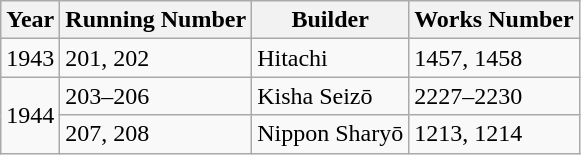<table class="wikitable">
<tr>
<th>Year</th>
<th>Running Number</th>
<th>Builder</th>
<th>Works Number</th>
</tr>
<tr>
<td>1943</td>
<td>201, 202</td>
<td>Hitachi</td>
<td>1457, 1458</td>
</tr>
<tr>
<td rowspan="2">1944</td>
<td>203–206</td>
<td>Kisha Seizō</td>
<td>2227–2230</td>
</tr>
<tr>
<td>207, 208</td>
<td>Nippon Sharyō</td>
<td>1213, 1214</td>
</tr>
</table>
